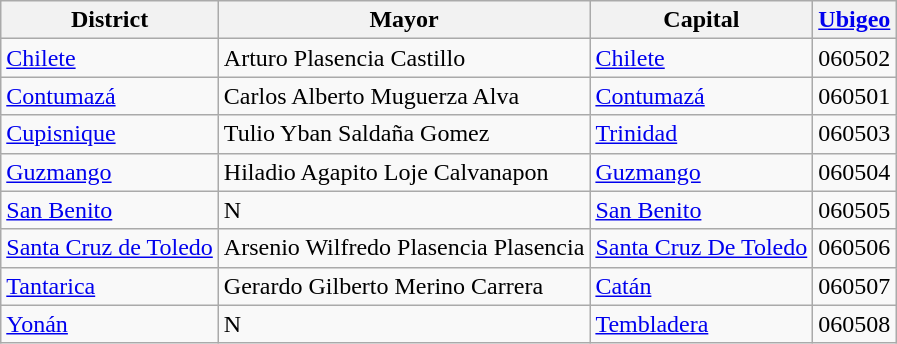<table class="wikitable">
<tr>
<th>District</th>
<th>Mayor</th>
<th>Capital</th>
<th><a href='#'>Ubigeo</a></th>
</tr>
<tr>
<td><a href='#'>Chilete</a></td>
<td>Arturo Plasencia Castillo</td>
<td><a href='#'>Chilete</a></td>
<td>060502</td>
</tr>
<tr>
<td><a href='#'>Contumazá</a></td>
<td>Carlos Alberto Muguerza Alva</td>
<td><a href='#'>Contumazá</a></td>
<td>060501</td>
</tr>
<tr>
<td><a href='#'>Cupisnique</a></td>
<td>Tulio Yban Saldaña Gomez</td>
<td><a href='#'>Trinidad</a></td>
<td>060503</td>
</tr>
<tr>
<td><a href='#'>Guzmango</a></td>
<td>Hiladio Agapito Loje Calvanapon</td>
<td><a href='#'>Guzmango</a></td>
<td>060504</td>
</tr>
<tr>
<td><a href='#'>San Benito</a></td>
<td>N</td>
<td><a href='#'>San Benito</a></td>
<td>060505</td>
</tr>
<tr>
<td><a href='#'>Santa Cruz de Toledo</a></td>
<td>Arsenio Wilfredo Plasencia Plasencia</td>
<td><a href='#'>Santa Cruz De Toledo</a></td>
<td>060506</td>
</tr>
<tr>
<td><a href='#'>Tantarica</a></td>
<td>Gerardo Gilberto Merino Carrera</td>
<td><a href='#'>Catán</a></td>
<td>060507</td>
</tr>
<tr>
<td><a href='#'>Yonán</a></td>
<td>N</td>
<td><a href='#'>Tembladera</a></td>
<td>060508</td>
</tr>
</table>
